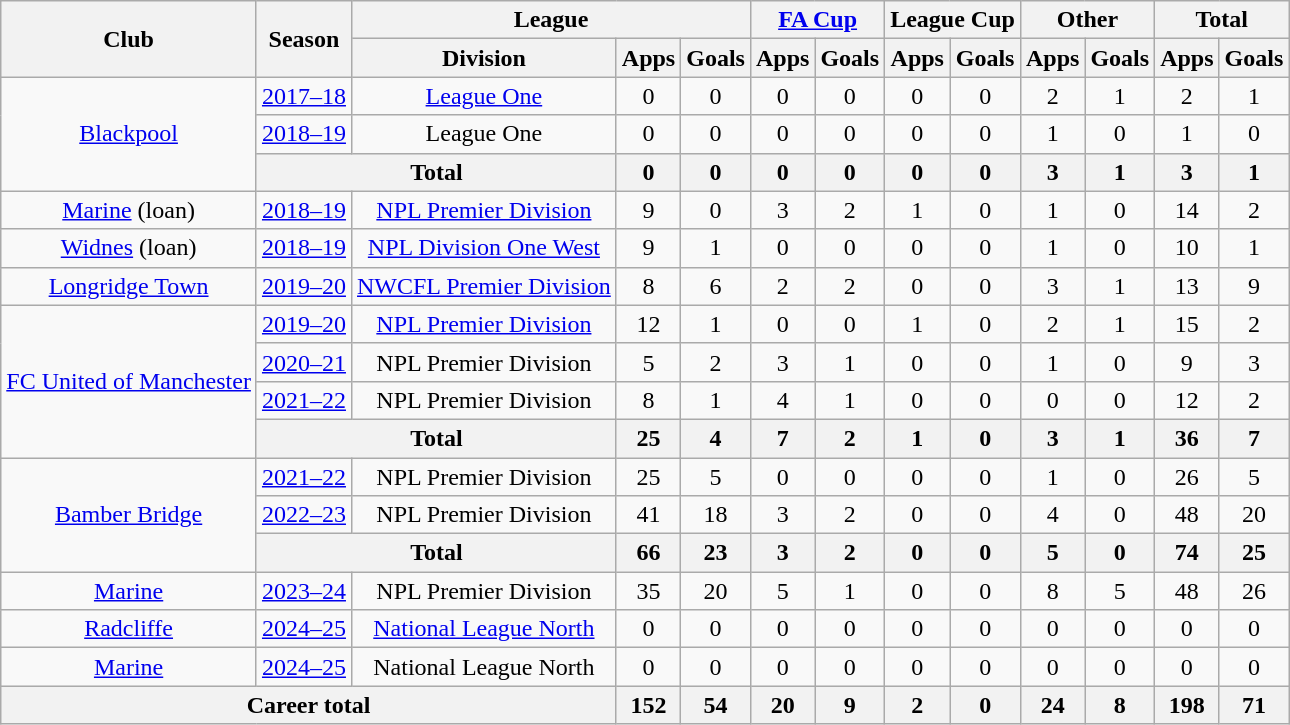<table class="wikitable" style="text-align: center">
<tr>
<th rowspan="2">Club</th>
<th rowspan="2">Season</th>
<th colspan="3">League</th>
<th colspan="2"><a href='#'>FA Cup</a></th>
<th colspan="2">League Cup</th>
<th colspan="2">Other</th>
<th colspan="2">Total</th>
</tr>
<tr>
<th>Division</th>
<th>Apps</th>
<th>Goals</th>
<th>Apps</th>
<th>Goals</th>
<th>Apps</th>
<th>Goals</th>
<th>Apps</th>
<th>Goals</th>
<th>Apps</th>
<th>Goals</th>
</tr>
<tr>
<td rowspan="3"><a href='#'>Blackpool</a></td>
<td><a href='#'>2017–18</a></td>
<td><a href='#'>League One</a></td>
<td>0</td>
<td>0</td>
<td>0</td>
<td>0</td>
<td>0</td>
<td>0</td>
<td>2</td>
<td>1</td>
<td>2</td>
<td>1</td>
</tr>
<tr>
<td><a href='#'>2018–19</a></td>
<td>League One</td>
<td>0</td>
<td>0</td>
<td>0</td>
<td>0</td>
<td>0</td>
<td>0</td>
<td>1</td>
<td>0</td>
<td>1</td>
<td>0</td>
</tr>
<tr>
<th colspan="2">Total</th>
<th>0</th>
<th>0</th>
<th>0</th>
<th>0</th>
<th>0</th>
<th>0</th>
<th>3</th>
<th>1</th>
<th>3</th>
<th>1</th>
</tr>
<tr>
<td><a href='#'>Marine</a> (loan)</td>
<td><a href='#'>2018–19</a></td>
<td><a href='#'>NPL Premier Division</a></td>
<td>9</td>
<td>0</td>
<td>3</td>
<td>2</td>
<td>1</td>
<td>0</td>
<td>1</td>
<td>0</td>
<td>14</td>
<td>2</td>
</tr>
<tr>
<td><a href='#'>Widnes</a> (loan)</td>
<td><a href='#'>2018–19</a></td>
<td><a href='#'>NPL Division One West</a></td>
<td>9</td>
<td>1</td>
<td>0</td>
<td>0</td>
<td>0</td>
<td>0</td>
<td>1</td>
<td>0</td>
<td>10</td>
<td>1</td>
</tr>
<tr>
<td><a href='#'>Longridge Town</a></td>
<td><a href='#'>2019–20</a></td>
<td><a href='#'>NWCFL Premier Division</a></td>
<td>8</td>
<td>6</td>
<td>2</td>
<td>2</td>
<td>0</td>
<td>0</td>
<td>3</td>
<td>1</td>
<td>13</td>
<td>9</td>
</tr>
<tr>
<td rowspan="4"><a href='#'>FC United of Manchester</a></td>
<td><a href='#'>2019–20</a></td>
<td><a href='#'>NPL Premier Division</a></td>
<td>12</td>
<td>1</td>
<td>0</td>
<td>0</td>
<td>1</td>
<td>0</td>
<td>2</td>
<td>1</td>
<td>15</td>
<td>2</td>
</tr>
<tr>
<td><a href='#'>2020–21</a></td>
<td>NPL Premier Division</td>
<td>5</td>
<td>2</td>
<td>3</td>
<td>1</td>
<td>0</td>
<td>0</td>
<td>1</td>
<td>0</td>
<td>9</td>
<td>3</td>
</tr>
<tr>
<td><a href='#'>2021–22</a></td>
<td>NPL Premier Division</td>
<td>8</td>
<td>1</td>
<td>4</td>
<td>1</td>
<td>0</td>
<td>0</td>
<td>0</td>
<td>0</td>
<td>12</td>
<td>2</td>
</tr>
<tr>
<th colspan="2">Total</th>
<th>25</th>
<th>4</th>
<th>7</th>
<th>2</th>
<th>1</th>
<th>0</th>
<th>3</th>
<th>1</th>
<th>36</th>
<th>7</th>
</tr>
<tr>
<td rowspan="3"><a href='#'>Bamber Bridge</a></td>
<td><a href='#'>2021–22</a></td>
<td>NPL Premier Division</td>
<td>25</td>
<td>5</td>
<td>0</td>
<td>0</td>
<td>0</td>
<td>0</td>
<td>1</td>
<td>0</td>
<td>26</td>
<td>5</td>
</tr>
<tr>
<td><a href='#'>2022–23</a></td>
<td>NPL Premier Division</td>
<td>41</td>
<td>18</td>
<td>3</td>
<td>2</td>
<td>0</td>
<td>0</td>
<td>4</td>
<td>0</td>
<td>48</td>
<td>20</td>
</tr>
<tr>
<th colspan="2">Total</th>
<th>66</th>
<th>23</th>
<th>3</th>
<th>2</th>
<th>0</th>
<th>0</th>
<th>5</th>
<th>0</th>
<th>74</th>
<th>25</th>
</tr>
<tr>
<td><a href='#'>Marine</a></td>
<td><a href='#'>2023–24</a></td>
<td>NPL Premier Division</td>
<td>35</td>
<td>20</td>
<td>5</td>
<td>1</td>
<td>0</td>
<td>0</td>
<td>8</td>
<td>5</td>
<td>48</td>
<td>26</td>
</tr>
<tr>
<td><a href='#'>Radcliffe</a></td>
<td><a href='#'>2024–25</a></td>
<td><a href='#'>National League North</a></td>
<td>0</td>
<td>0</td>
<td>0</td>
<td>0</td>
<td>0</td>
<td>0</td>
<td>0</td>
<td>0</td>
<td>0</td>
<td>0</td>
</tr>
<tr>
<td><a href='#'>Marine</a></td>
<td><a href='#'>2024–25</a></td>
<td>National League North</td>
<td>0</td>
<td>0</td>
<td>0</td>
<td>0</td>
<td>0</td>
<td>0</td>
<td>0</td>
<td>0</td>
<td>0</td>
<td>0</td>
</tr>
<tr>
<th colspan="3">Career total</th>
<th>152</th>
<th>54</th>
<th>20</th>
<th>9</th>
<th>2</th>
<th>0</th>
<th>24</th>
<th>8</th>
<th>198</th>
<th>71</th>
</tr>
</table>
